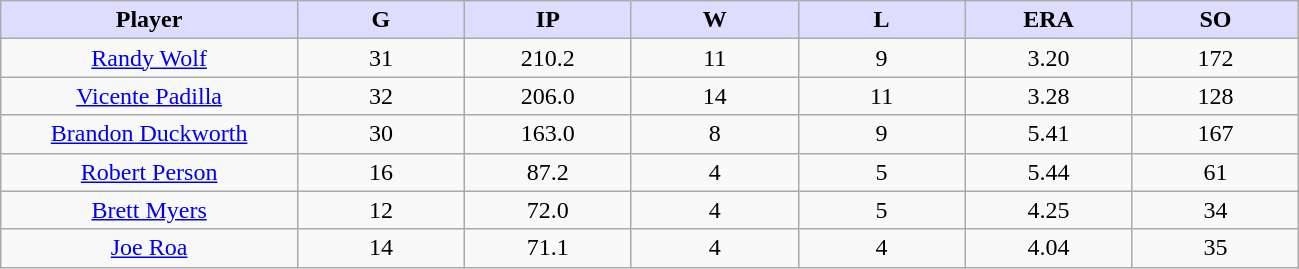<table class="wikitable sortable">
<tr>
<th style="background:#ddf; width:16%;">Player</th>
<th style="background:#ddf; width:9%;">G</th>
<th style="background:#ddf; width:9%;">IP</th>
<th style="background:#ddf; width:9%;">W</th>
<th style="background:#ddf; width:9%;">L</th>
<th style="background:#ddf; width:9%;">ERA</th>
<th style="background:#ddf; width:9%;">SO</th>
</tr>
<tr align=center>
<td><a href='#'>Randy Wolf</a></td>
<td>31</td>
<td>210.2</td>
<td>11</td>
<td>9</td>
<td>3.20</td>
<td>172</td>
</tr>
<tr align=center>
<td><a href='#'>Vicente Padilla</a></td>
<td>32</td>
<td>206.0</td>
<td>14</td>
<td>11</td>
<td>3.28</td>
<td>128</td>
</tr>
<tr align=center>
<td><a href='#'>Brandon Duckworth</a></td>
<td>30</td>
<td>163.0</td>
<td>8</td>
<td>9</td>
<td>5.41</td>
<td>167</td>
</tr>
<tr align=center>
<td><a href='#'>Robert Person</a></td>
<td>16</td>
<td>87.2</td>
<td>4</td>
<td>5</td>
<td>5.44</td>
<td>61</td>
</tr>
<tr align=center>
<td><a href='#'>Brett Myers</a></td>
<td>12</td>
<td>72.0</td>
<td>4</td>
<td>5</td>
<td>4.25</td>
<td>34</td>
</tr>
<tr align=center>
<td><a href='#'>Joe Roa</a></td>
<td>14</td>
<td>71.1</td>
<td>4</td>
<td>4</td>
<td>4.04</td>
<td>35</td>
</tr>
</table>
